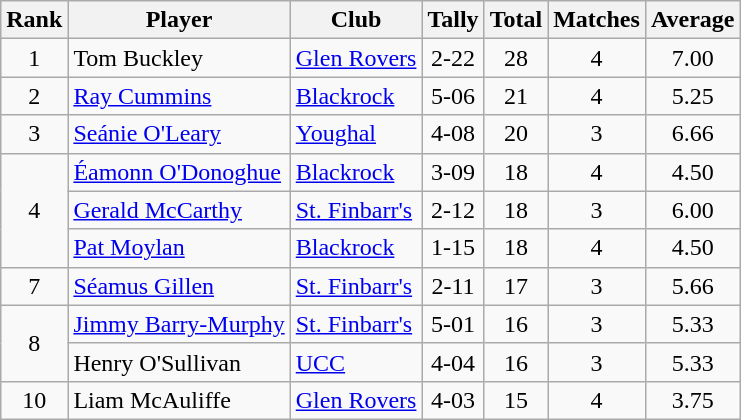<table class="wikitable">
<tr>
<th>Rank</th>
<th>Player</th>
<th>Club</th>
<th>Tally</th>
<th>Total</th>
<th>Matches</th>
<th>Average</th>
</tr>
<tr>
<td rowspan=1 align=center>1</td>
<td>Tom Buckley</td>
<td><a href='#'>Glen Rovers</a></td>
<td align=center>2-22</td>
<td align=center>28</td>
<td align=center>4</td>
<td align=center>7.00</td>
</tr>
<tr>
<td rowspan=1 align=center>2</td>
<td><a href='#'>Ray Cummins</a></td>
<td><a href='#'>Blackrock</a></td>
<td align=center>5-06</td>
<td align=center>21</td>
<td align=center>4</td>
<td align=center>5.25</td>
</tr>
<tr>
<td rowspan=1 align=center>3</td>
<td><a href='#'>Seánie O'Leary</a></td>
<td><a href='#'>Youghal</a></td>
<td align=center>4-08</td>
<td align=center>20</td>
<td align=center>3</td>
<td align=center>6.66</td>
</tr>
<tr>
<td rowspan=3 align=center>4</td>
<td><a href='#'>Éamonn O'Donoghue</a></td>
<td><a href='#'>Blackrock</a></td>
<td align=center>3-09</td>
<td align=center>18</td>
<td align=center>4</td>
<td align=center>4.50</td>
</tr>
<tr>
<td><a href='#'>Gerald McCarthy</a></td>
<td><a href='#'>St. Finbarr's</a></td>
<td align=center>2-12</td>
<td align=center>18</td>
<td align=center>3</td>
<td align=center>6.00</td>
</tr>
<tr>
<td><a href='#'>Pat Moylan</a></td>
<td><a href='#'>Blackrock</a></td>
<td align=center>1-15</td>
<td align=center>18</td>
<td align=center>4</td>
<td align=center>4.50</td>
</tr>
<tr>
<td rowspan=1 align=center>7</td>
<td><a href='#'>Séamus Gillen</a></td>
<td><a href='#'>St. Finbarr's</a></td>
<td align=center>2-11</td>
<td align=center>17</td>
<td align=center>3</td>
<td align=center>5.66</td>
</tr>
<tr>
<td rowspan=2 align=center>8</td>
<td><a href='#'>Jimmy Barry-Murphy</a></td>
<td><a href='#'>St. Finbarr's</a></td>
<td align=center>5-01</td>
<td align=center>16</td>
<td align=center>3</td>
<td align=center>5.33</td>
</tr>
<tr>
<td>Henry O'Sullivan</td>
<td><a href='#'>UCC</a></td>
<td align=center>4-04</td>
<td align=center>16</td>
<td align=center>3</td>
<td align=center>5.33</td>
</tr>
<tr>
<td rowspan=1 align=center>10</td>
<td>Liam McAuliffe</td>
<td><a href='#'>Glen Rovers</a></td>
<td align=center>4-03</td>
<td align=center>15</td>
<td align=center>4</td>
<td align=center>3.75</td>
</tr>
</table>
